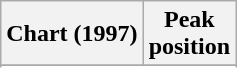<table class="wikitable sortable">
<tr>
<th>Chart (1997)</th>
<th>Peak<br>position</th>
</tr>
<tr>
</tr>
<tr>
</tr>
</table>
